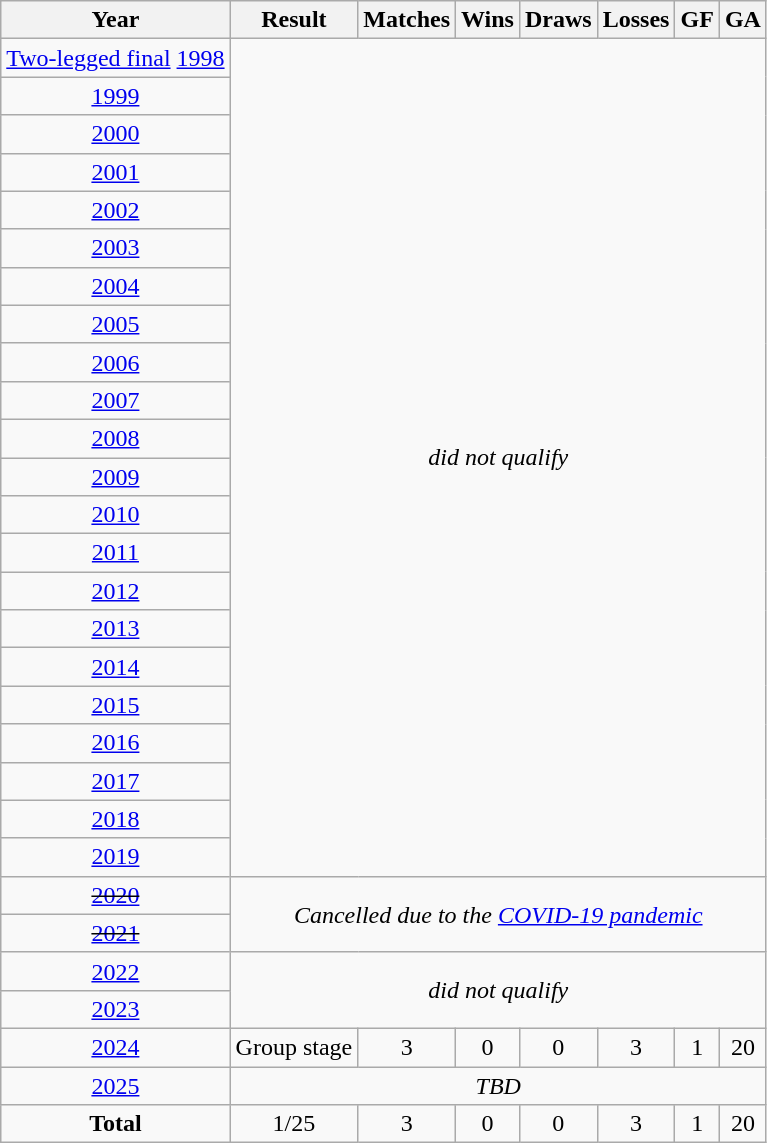<table class="wikitable" style="text-align: center;">
<tr>
<th>Year</th>
<th>Result</th>
<th>Matches</th>
<th>Wins</th>
<th>Draws</th>
<th>Losses</th>
<th>GF</th>
<th>GA</th>
</tr>
<tr>
<td><a href='#'>Two-legged final</a> <a href='#'>1998</a></td>
<td colspan=7 rowspan=22><em>did not qualify</em></td>
</tr>
<tr>
<td> <a href='#'>1999</a></td>
</tr>
<tr>
<td> <a href='#'>2000</a></td>
</tr>
<tr>
<td> <a href='#'>2001</a></td>
</tr>
<tr>
<td> <a href='#'>2002</a></td>
</tr>
<tr>
<td> <a href='#'>2003</a></td>
</tr>
<tr>
<td> <a href='#'>2004</a></td>
</tr>
<tr>
<td> <a href='#'>2005</a></td>
</tr>
<tr>
<td> <a href='#'>2006</a></td>
</tr>
<tr>
<td> <a href='#'>2007</a></td>
</tr>
<tr>
<td> <a href='#'>2008</a></td>
</tr>
<tr>
<td> <a href='#'>2009</a></td>
</tr>
<tr>
<td> <a href='#'>2010</a></td>
</tr>
<tr>
<td> <a href='#'>2011</a></td>
</tr>
<tr>
<td> <a href='#'>2012</a></td>
</tr>
<tr>
<td> <a href='#'>2013</a></td>
</tr>
<tr>
<td> <a href='#'>2014</a></td>
</tr>
<tr>
<td> <a href='#'>2015</a></td>
</tr>
<tr>
<td> <a href='#'>2016</a></td>
</tr>
<tr>
<td> <a href='#'>2017</a></td>
</tr>
<tr>
<td> <a href='#'>2018</a></td>
</tr>
<tr>
<td> <a href='#'>2019</a></td>
</tr>
<tr>
<td> <s><a href='#'>2020</a></s></td>
<td colspan=7 rowspan=2><em>Cancelled due to the <a href='#'>COVID-19 pandemic</a></em></td>
</tr>
<tr>
<td> <s><a href='#'>2021</a></s></td>
</tr>
<tr>
<td> <a href='#'>2022</a></td>
<td colspan=7 rowspan=2><em>did not qualify</em></td>
</tr>
<tr>
<td> <a href='#'>2023</a></td>
</tr>
<tr>
<td> <a href='#'>2024</a></td>
<td>Group stage</td>
<td>3</td>
<td>0</td>
<td>0</td>
<td>3</td>
<td>1</td>
<td>20</td>
</tr>
<tr>
<td> <a href='#'>2025</a></td>
<td colspan=8 rowspan=1><em>TBD</em></td>
</tr>
<tr>
<td><strong>Total</strong></td>
<td>1/25</td>
<td>3</td>
<td>0</td>
<td>0</td>
<td>3</td>
<td>1</td>
<td>20</td>
</tr>
</table>
